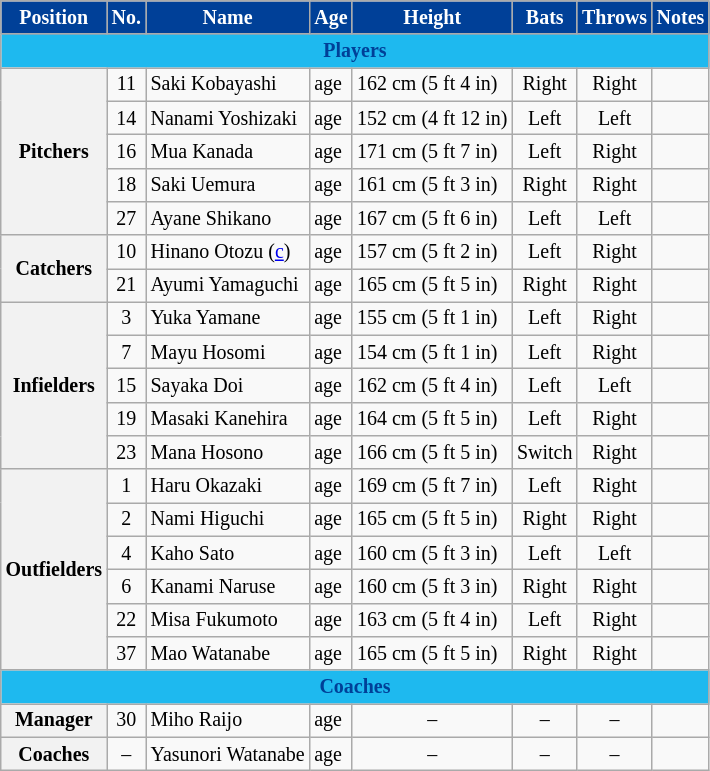<table class="wikitable" style="font-size:smaller">
<tr>
<th style="background-color:#004098; color:#FFFFFF;">Position</th>
<th style="background-color:#004098; color:#FFFFFF;">No.</th>
<th style="background-color:#004098; color:#FFFFFF;">Name</th>
<th style="background-color:#004098; color:#FFFFFF;">Age</th>
<th style="background-color:#004098; color:#FFFFFF;">Height</th>
<th style="background-color:#004098; color:#FFFFFF;">Bats</th>
<th style="background-color:#004098; color:#FFFFFF;">Throws</th>
<th style="background-color:#004098; color:#FFFFFF;">Notes</th>
</tr>
<tr>
<th colspan="8" style="background-color:#1EB9EF; color:#004098;">Players</th>
</tr>
<tr>
<th rowspan="5">Pitchers</th>
<td align="center">11</td>
<td> Saki Kobayashi</td>
<td>age </td>
<td>162 cm (5 ft 4 in)</td>
<td align="center">Right</td>
<td align="center">Right</td>
<td></td>
</tr>
<tr>
<td align="center">14</td>
<td> Nanami Yoshizaki</td>
<td>age </td>
<td>152 cm (4 ft 12 in)</td>
<td align="center">Left</td>
<td align="center">Left</td>
<td></td>
</tr>
<tr>
<td align="center">16</td>
<td> Mua Kanada</td>
<td>age </td>
<td>171 cm (5 ft 7 in)</td>
<td align="center">Left</td>
<td align="center">Right</td>
<td></td>
</tr>
<tr>
<td align="center">18</td>
<td> Saki Uemura</td>
<td>age </td>
<td>161 cm (5 ft 3 in)</td>
<td align="center">Right</td>
<td align="center">Right</td>
<td></td>
</tr>
<tr>
<td align="center">27</td>
<td> Ayane Shikano</td>
<td>age </td>
<td>167 cm (5 ft 6 in)</td>
<td align="center">Left</td>
<td align="center">Left</td>
<td></td>
</tr>
<tr>
<th rowspan="2">Catchers</th>
<td align="center">10</td>
<td> Hinano Otozu (<a href='#'>c</a>)</td>
<td>age </td>
<td>157 cm (5 ft 2 in)</td>
<td align="center">Left</td>
<td align="center">Right</td>
<td></td>
</tr>
<tr>
<td align="center">21</td>
<td> Ayumi Yamaguchi</td>
<td>age </td>
<td>165 cm (5 ft 5 in)</td>
<td align="center">Right</td>
<td align="center">Right</td>
<td></td>
</tr>
<tr>
<th rowspan="5">Infielders</th>
<td align="center">3</td>
<td> Yuka Yamane</td>
<td>age </td>
<td>155 cm (5 ft 1 in)</td>
<td align="center">Left</td>
<td align="center">Right</td>
<td></td>
</tr>
<tr>
<td align="center">7</td>
<td> Mayu Hosomi</td>
<td>age </td>
<td>154 cm (5 ft 1 in)</td>
<td align="center">Left</td>
<td align="center">Right</td>
<td></td>
</tr>
<tr>
<td align="center">15</td>
<td> Sayaka Doi</td>
<td>age </td>
<td>162 cm (5 ft 4 in)</td>
<td align="center">Left</td>
<td align="center">Left</td>
<td></td>
</tr>
<tr>
<td align="center">19</td>
<td> Masaki Kanehira</td>
<td>age </td>
<td>164 cm (5 ft 5 in)</td>
<td align="center">Left</td>
<td align="center">Right</td>
<td></td>
</tr>
<tr>
<td align="center">23</td>
<td> Mana Hosono</td>
<td>age </td>
<td>166 cm (5 ft 5 in)</td>
<td align="center">Switch</td>
<td align="center">Right</td>
<td></td>
</tr>
<tr>
<th rowspan="6">Outfielders</th>
<td align="center">1</td>
<td> Haru Okazaki</td>
<td>age </td>
<td>169 cm (5 ft 7 in)</td>
<td align="center">Left</td>
<td align="center">Right</td>
<td></td>
</tr>
<tr>
<td align="center">2</td>
<td> Nami Higuchi</td>
<td>age </td>
<td>165 cm (5 ft 5 in)</td>
<td align="center">Right</td>
<td align="center">Right</td>
<td></td>
</tr>
<tr>
<td align="center">4</td>
<td> Kaho Sato</td>
<td>age </td>
<td>160 cm (5 ft 3 in)</td>
<td align="center">Left</td>
<td align="center">Left</td>
<td></td>
</tr>
<tr>
<td align="center">6</td>
<td> Kanami Naruse</td>
<td>age </td>
<td>160 cm (5 ft 3 in)</td>
<td align="center">Right</td>
<td align="center">Right</td>
<td></td>
</tr>
<tr>
<td align="center">22</td>
<td> Misa Fukumoto</td>
<td>age </td>
<td>163 cm (5 ft 4 in)</td>
<td align="center">Left</td>
<td align="center">Right</td>
<td></td>
</tr>
<tr>
<td align="center">37</td>
<td> Mao Watanabe</td>
<td>age </td>
<td>165 cm (5 ft 5 in)</td>
<td align="center">Right</td>
<td align="center">Right</td>
<td></td>
</tr>
<tr>
<th colspan="8" style="background-color:#1EB9EF; color:#004098;">Coaches</th>
</tr>
<tr>
<th rowspan="1">Manager</th>
<td align="center">30</td>
<td> Miho Raijo</td>
<td>age </td>
<td align="center">–</td>
<td align="center">–</td>
<td align="center">–</td>
<td></td>
</tr>
<tr>
<th rowspan="1">Coaches</th>
<td align="center">–</td>
<td> Yasunori Watanabe</td>
<td>age </td>
<td align="center">–</td>
<td align="center">–</td>
<td align="center">–</td>
<td></td>
</tr>
</table>
